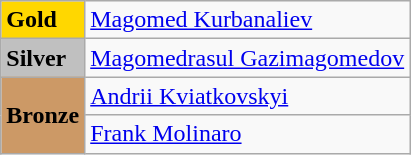<table class="wikitable">
<tr>
<td bgcolor="gold"><strong>Gold</strong></td>
<td> <a href='#'>Magomed Kurbanaliev</a></td>
</tr>
<tr>
<td bgcolor="silver"><strong>Silver</strong></td>
<td> <a href='#'>Magomedrasul Gazimagomedov</a></td>
</tr>
<tr>
<td rowspan="2" bgcolor="#cc9966"><strong>Bronze</strong></td>
<td> <a href='#'>Andrii Kviatkovskyi</a></td>
</tr>
<tr>
<td> <a href='#'>Frank Molinaro</a></td>
</tr>
</table>
